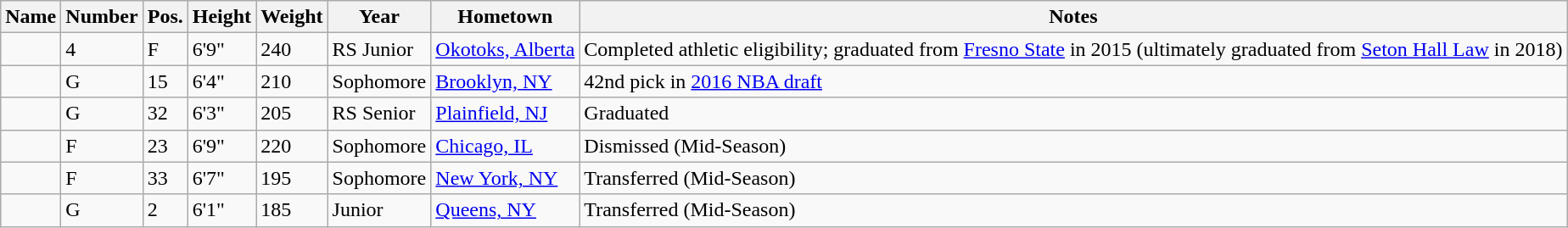<table class="wikitable sortable" border="1">
<tr>
<th>Name</th>
<th>Number</th>
<th>Pos.</th>
<th>Height</th>
<th>Weight</th>
<th>Year</th>
<th>Hometown</th>
<th class="unsortable">Notes</th>
</tr>
<tr>
<td></td>
<td>4</td>
<td>F</td>
<td>6'9"</td>
<td>240</td>
<td>RS Junior</td>
<td><a href='#'>Okotoks, Alberta</a></td>
<td>Completed athletic eligibility; graduated from <a href='#'>Fresno State</a> in 2015 (ultimately graduated from <a href='#'>Seton Hall Law</a> in 2018)</td>
</tr>
<tr>
<td></td>
<td>G</td>
<td>15</td>
<td>6'4"</td>
<td>210</td>
<td>Sophomore</td>
<td><a href='#'>Brooklyn, NY</a></td>
<td>42nd pick in <a href='#'>2016 NBA draft</a></td>
</tr>
<tr>
<td></td>
<td>G</td>
<td>32</td>
<td>6'3"</td>
<td>205</td>
<td>RS Senior</td>
<td><a href='#'>Plainfield, NJ</a></td>
<td>Graduated</td>
</tr>
<tr>
<td></td>
<td>F</td>
<td>23</td>
<td>6'9"</td>
<td>220</td>
<td>Sophomore</td>
<td><a href='#'>Chicago, IL</a></td>
<td>Dismissed (Mid-Season)</td>
</tr>
<tr>
<td></td>
<td>F</td>
<td>33</td>
<td>6'7"</td>
<td>195</td>
<td>Sophomore</td>
<td><a href='#'>New York, NY</a></td>
<td>Transferred (Mid-Season)</td>
</tr>
<tr>
<td></td>
<td>G</td>
<td>2</td>
<td>6'1"</td>
<td>185</td>
<td>Junior</td>
<td><a href='#'>Queens, NY</a></td>
<td>Transferred (Mid-Season)</td>
</tr>
</table>
